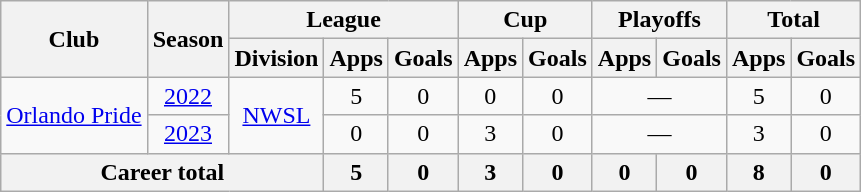<table class="wikitable" style="text-align: center;">
<tr>
<th rowspan="2">Club</th>
<th rowspan="2">Season</th>
<th colspan="3">League</th>
<th colspan="2">Cup</th>
<th colspan="2">Playoffs</th>
<th colspan="2">Total</th>
</tr>
<tr>
<th>Division</th>
<th>Apps</th>
<th>Goals</th>
<th>Apps</th>
<th>Goals</th>
<th>Apps</th>
<th>Goals</th>
<th>Apps</th>
<th>Goals</th>
</tr>
<tr>
<td rowspan="2"><a href='#'>Orlando Pride</a></td>
<td><a href='#'>2022</a></td>
<td rowspan="2"><a href='#'>NWSL</a></td>
<td>5</td>
<td>0</td>
<td>0</td>
<td>0</td>
<td colspan="2">—</td>
<td>5</td>
<td>0</td>
</tr>
<tr>
<td><a href='#'>2023</a></td>
<td>0</td>
<td>0</td>
<td>3</td>
<td>0</td>
<td colspan="2">—</td>
<td>3</td>
<td>0</td>
</tr>
<tr>
<th colspan="3">Career total</th>
<th>5</th>
<th>0</th>
<th>3</th>
<th>0</th>
<th>0</th>
<th>0</th>
<th>8</th>
<th>0</th>
</tr>
</table>
